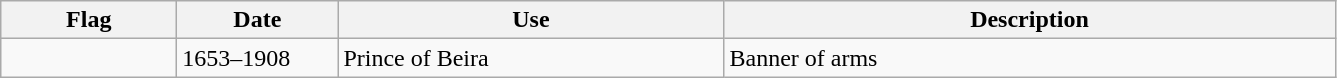<table class="wikitable">
<tr>
<th width="110">Flag</th>
<th width="100">Date</th>
<th width="250">Use</th>
<th width="400">Description</th>
</tr>
<tr>
<td></td>
<td>1653–1908</td>
<td>Prince of Beira</td>
<td>Banner of arms</td>
</tr>
</table>
